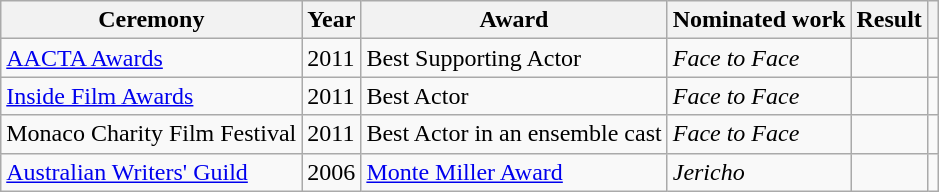<table class="wikitable">
<tr>
<th>Ceremony</th>
<th>Year</th>
<th>Award</th>
<th>Nominated work</th>
<th>Result</th>
<th></th>
</tr>
<tr>
<td><a href='#'>AACTA Awards</a></td>
<td>2011</td>
<td>Best Supporting Actor</td>
<td><em>Face to Face</em></td>
<td></td>
<td></td>
</tr>
<tr>
<td><a href='#'>Inside Film Awards</a></td>
<td>2011</td>
<td>Best Actor</td>
<td><em>Face to Face</em></td>
<td></td>
<td></td>
</tr>
<tr>
<td>Monaco Charity Film Festival</td>
<td>2011</td>
<td>Best Actor in an ensemble cast</td>
<td><em>Face to Face</em></td>
<td></td>
<td></td>
</tr>
<tr>
<td><a href='#'>Australian Writers' Guild</a></td>
<td>2006</td>
<td><a href='#'>Monte Miller Award</a></td>
<td><em>Jericho</em></td>
<td></td>
<td></td>
</tr>
</table>
